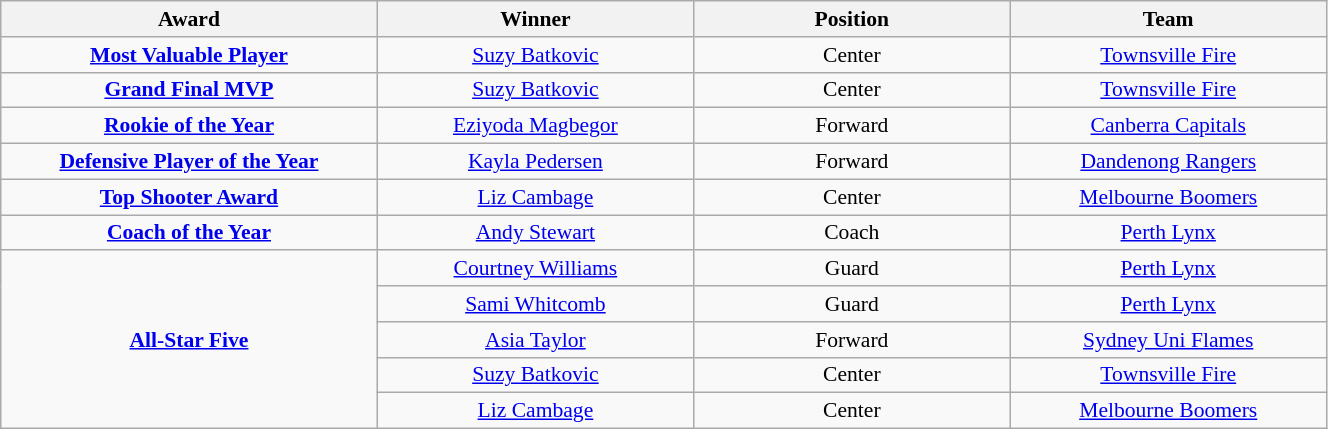<table class="wikitable" style="width: 70%; text-align:center; font-size:90%">
<tr>
<th colspan=1 width=150>Award</th>
<th width=125>Winner</th>
<th width=125>Position</th>
<th width=125>Team</th>
</tr>
<tr>
<td><strong><a href='#'>Most Valuable Player</a></strong></td>
<td><a href='#'>Suzy Batkovic</a></td>
<td>Center</td>
<td><a href='#'>Townsville Fire</a></td>
</tr>
<tr>
<td><strong><a href='#'>Grand Final MVP</a></strong></td>
<td><a href='#'>Suzy Batkovic</a></td>
<td>Center</td>
<td><a href='#'>Townsville Fire</a></td>
</tr>
<tr>
<td><strong><a href='#'>Rookie of the Year</a></strong></td>
<td><a href='#'>Eziyoda Magbegor</a></td>
<td>Forward</td>
<td><a href='#'>Canberra Capitals</a></td>
</tr>
<tr>
<td><strong><a href='#'>Defensive Player of the Year</a></strong></td>
<td><a href='#'>Kayla Pedersen</a></td>
<td>Forward</td>
<td><a href='#'>Dandenong Rangers</a></td>
</tr>
<tr>
<td><strong><a href='#'>Top Shooter Award</a></strong></td>
<td><a href='#'>Liz Cambage</a></td>
<td>Center</td>
<td><a href='#'>Melbourne Boomers</a></td>
</tr>
<tr>
<td><strong><a href='#'>Coach of the Year</a></strong></td>
<td><a href='#'>Andy Stewart</a></td>
<td>Coach</td>
<td><a href='#'>Perth Lynx</a></td>
</tr>
<tr>
<td rowspan=5><strong><a href='#'>All-Star Five</a></strong></td>
<td><a href='#'>Courtney Williams</a></td>
<td>Guard</td>
<td><a href='#'>Perth Lynx</a></td>
</tr>
<tr>
<td><a href='#'>Sami Whitcomb</a></td>
<td>Guard</td>
<td><a href='#'>Perth Lynx</a></td>
</tr>
<tr>
<td><a href='#'>Asia Taylor</a></td>
<td>Forward</td>
<td><a href='#'>Sydney Uni Flames</a></td>
</tr>
<tr>
<td><a href='#'>Suzy Batkovic</a></td>
<td>Center</td>
<td><a href='#'>Townsville Fire</a></td>
</tr>
<tr>
<td><a href='#'>Liz Cambage</a></td>
<td>Center</td>
<td><a href='#'>Melbourne Boomers</a></td>
</tr>
</table>
